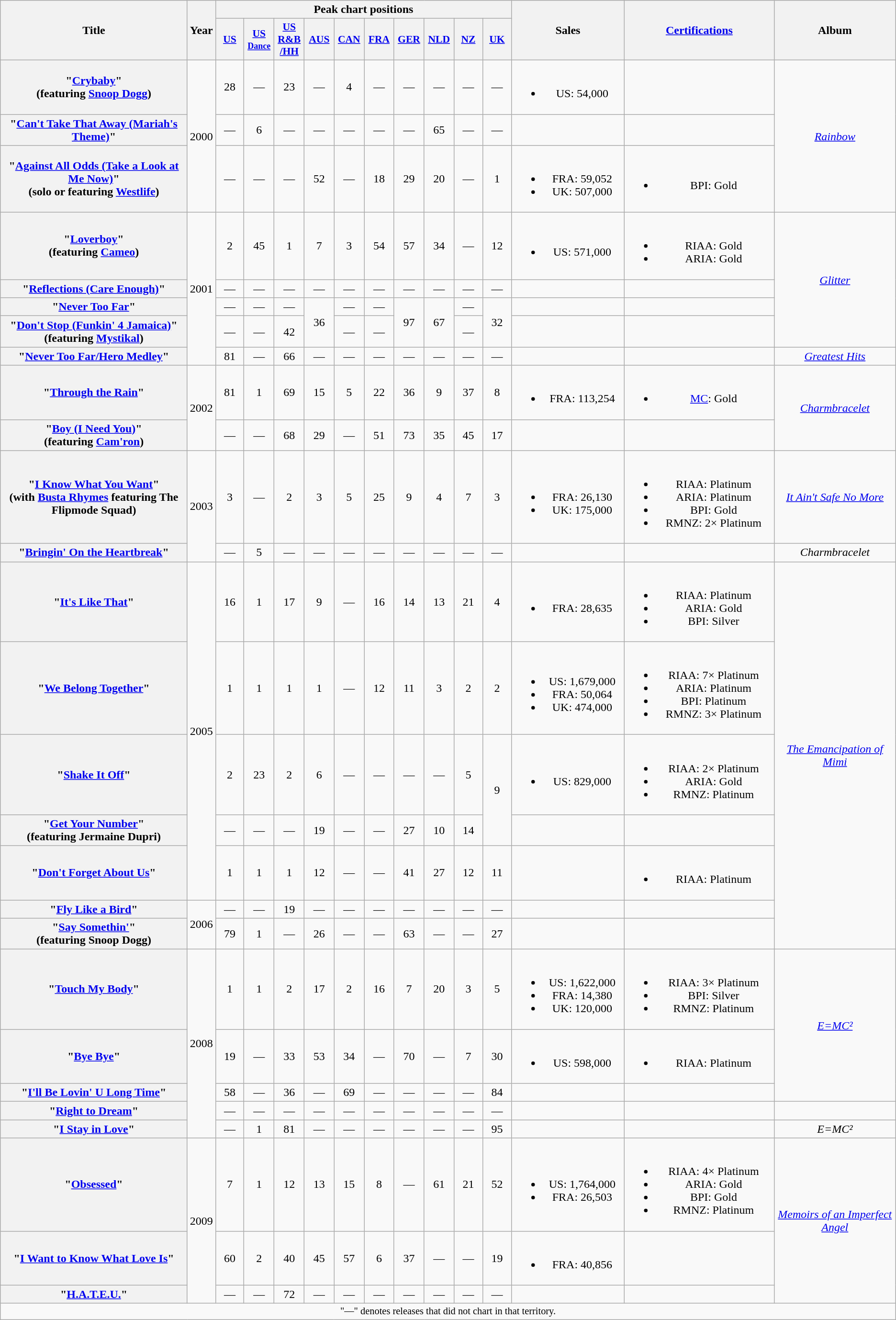<table class="wikitable plainrowheaders" style="text-align:center;">
<tr>
<th scope="col" rowspan="2" style="width:18em;">Title</th>
<th scope="col" rowspan="2">Year</th>
<th scope="col" colspan="10">Peak chart positions</th>
<th scope="col" rowspan="2" style="width:10em;">Sales</th>
<th scope="col" rowspan="2" style="width:14em;"><a href='#'>Certifications</a></th>
<th scope="col" rowspan="2" style="width:11em;">Album</th>
</tr>
<tr>
<th scope="col" style="width:2.5em; font-size:90%;"><a href='#'>US</a><br></th>
<th scope="col" style="width:2.5em; font-size:90%;"><a href='#'>US<br><small>Dance</small></a><br></th>
<th scope="col" style="width:2.5em; font-size:90%;"><a href='#'>US<br>R&B<br>/HH</a><br></th>
<th scope="col" style="width:2.5em; font-size:90%;"><a href='#'>AUS</a><br></th>
<th scope="col" style="width:2.5em; font-size:90%;"><a href='#'>CAN</a><br></th>
<th scope="col" style="width:2.5em; font-size:90%;"><a href='#'>FRA</a><br></th>
<th scope="col" style="width:2.5em; font-size:90%;"><a href='#'>GER</a><br></th>
<th scope="col" style="width:2.5em; font-size:90%;"><a href='#'>NLD</a><br></th>
<th scope="col" style="width:2.5em; font-size:90%;"><a href='#'>NZ</a><br></th>
<th scope="col" style="width:2.5em; font-size:90%;"><a href='#'>UK</a><br></th>
</tr>
<tr>
<th scope="row">"<a href='#'>Crybaby</a>" <br><span>(featuring <a href='#'>Snoop Dogg</a>)</span></th>
<td rowspan="3">2000</td>
<td>28</td>
<td>—</td>
<td>23</td>
<td>—</td>
<td>4</td>
<td>—</td>
<td>—</td>
<td>—</td>
<td>—</td>
<td>—</td>
<td><br><ul><li>US: 54,000</li></ul></td>
<td></td>
<td rowspan="3"><em><a href='#'>Rainbow</a></em></td>
</tr>
<tr>
<th scope="row">"<a href='#'>Can't Take That Away (Mariah's Theme)</a>"</th>
<td>—</td>
<td>6</td>
<td>—</td>
<td>—</td>
<td>—</td>
<td>—</td>
<td>—</td>
<td>65</td>
<td>—</td>
<td>—</td>
<td></td>
<td></td>
</tr>
<tr>
<th scope="row">"<a href='#'>Against All Odds (Take a Look at Me Now)</a>"<br><span>(solo or featuring <a href='#'>Westlife</a>)</span></th>
<td>—</td>
<td>—</td>
<td>—</td>
<td>52</td>
<td>—</td>
<td>18</td>
<td>29</td>
<td>20</td>
<td>—</td>
<td>1</td>
<td><br><ul><li>FRA: 59,052</li><li>UK: 507,000</li></ul></td>
<td><br><ul><li>BPI: Gold</li></ul></td>
</tr>
<tr>
<th scope="row">"<a href='#'>Loverboy</a>" <br><span>(featuring <a href='#'>Cameo</a>)</span></th>
<td rowspan="5">2001</td>
<td>2</td>
<td>45</td>
<td>1</td>
<td>7</td>
<td>3</td>
<td>54</td>
<td>57</td>
<td>34</td>
<td>—</td>
<td>12</td>
<td><br><ul><li>US: 571,000</li></ul></td>
<td><br><ul><li>RIAA: Gold</li><li>ARIA: Gold</li></ul></td>
<td rowspan="4"><em><a href='#'>Glitter</a></em></td>
</tr>
<tr>
<th scope="row">"<a href='#'>Reflections (Care Enough)</a>"</th>
<td>—</td>
<td>—</td>
<td>—</td>
<td>—</td>
<td>—</td>
<td>—</td>
<td>—</td>
<td>—</td>
<td>—</td>
<td>—</td>
<td></td>
<td></td>
</tr>
<tr>
<th scope="row">"<a href='#'>Never Too Far</a>"</th>
<td>—</td>
<td>—</td>
<td>—</td>
<td rowspan="2">36</td>
<td>—</td>
<td>—</td>
<td rowspan="2">97</td>
<td rowspan="2">67</td>
<td>—</td>
<td rowspan="2">32</td>
<td></td>
<td></td>
</tr>
<tr>
<th scope="row">"<a href='#'>Don't Stop (Funkin' 4 Jamaica)</a>"<br><span>(featuring <a href='#'>Mystikal</a>)</span></th>
<td>—</td>
<td>—</td>
<td>42</td>
<td>—</td>
<td>—</td>
<td>—</td>
<td></td>
<td></td>
</tr>
<tr>
<th scope="row">"<a href='#'>Never Too Far/Hero Medley</a>"</th>
<td>81</td>
<td>—</td>
<td>66</td>
<td>—</td>
<td>—</td>
<td>—</td>
<td>—</td>
<td>—</td>
<td>—</td>
<td>—</td>
<td></td>
<td></td>
<td><em><a href='#'>Greatest Hits</a></em></td>
</tr>
<tr>
<th scope="row">"<a href='#'>Through the Rain</a>"</th>
<td rowspan="2">2002</td>
<td>81</td>
<td>1</td>
<td>69</td>
<td>15</td>
<td>5</td>
<td>22</td>
<td>36</td>
<td>9</td>
<td>37</td>
<td>8</td>
<td><br><ul><li>FRA: 113,254</li></ul></td>
<td><br><ul><li><a href='#'>MC</a>: Gold</li></ul></td>
<td rowspan="2"><em><a href='#'>Charmbracelet</a></em></td>
</tr>
<tr>
<th scope="row">"<a href='#'>Boy (I Need You)</a>" <br><span>(featuring <a href='#'>Cam'ron</a>)</span></th>
<td>—</td>
<td>—</td>
<td>68</td>
<td>29</td>
<td>—</td>
<td>51</td>
<td>73</td>
<td>35</td>
<td>45</td>
<td>17</td>
<td></td>
<td></td>
</tr>
<tr>
<th scope="row">"<a href='#'>I Know What You Want</a>" <br><span>(with <a href='#'>Busta Rhymes</a> featuring The Flipmode Squad)</span></th>
<td rowspan="2">2003</td>
<td>3</td>
<td>—</td>
<td>2</td>
<td>3</td>
<td>5</td>
<td>25</td>
<td>9</td>
<td>4</td>
<td>7</td>
<td>3</td>
<td><br><ul><li>FRA: 26,130</li><li>UK: 175,000</li></ul></td>
<td><br><ul><li>RIAA: Platinum</li><li>ARIA: Platinum</li><li>BPI: Gold</li><li>RMNZ: 2× Platinum</li></ul></td>
<td><em><a href='#'>It Ain't Safe No More</a></em></td>
</tr>
<tr>
<th scope="row">"<a href='#'>Bringin' On the Heartbreak</a>"</th>
<td>—</td>
<td>5</td>
<td>—</td>
<td>—</td>
<td>—</td>
<td>—</td>
<td>—</td>
<td>—</td>
<td>—</td>
<td>—</td>
<td></td>
<td></td>
<td><em>Charmbracelet</em></td>
</tr>
<tr>
<th scope="row">"<a href='#'>It's Like That</a>"</th>
<td rowspan="5">2005</td>
<td>16</td>
<td>1</td>
<td>17</td>
<td>9</td>
<td>—</td>
<td>16</td>
<td>14</td>
<td>13</td>
<td>21</td>
<td>4</td>
<td><br><ul><li>FRA: 28,635</li></ul></td>
<td><br><ul><li>RIAA: Platinum</li><li>ARIA: Gold</li><li>BPI: Silver</li></ul></td>
<td rowspan="7"><em><a href='#'>The Emancipation of Mimi</a></em></td>
</tr>
<tr>
<th scope="row">"<a href='#'>We Belong Together</a>"</th>
<td>1</td>
<td>1</td>
<td>1</td>
<td>1</td>
<td>—</td>
<td>12</td>
<td>11</td>
<td>3</td>
<td>2</td>
<td>2</td>
<td><br><ul><li>US: 1,679,000</li><li>FRA: 50,064</li><li>UK: 474,000</li></ul></td>
<td><br><ul><li>RIAA: 7× Platinum</li><li>ARIA: Platinum</li><li>BPI: Platinum</li><li>RMNZ: 3× Platinum</li></ul></td>
</tr>
<tr>
<th scope="row">"<a href='#'>Shake It Off</a>"</th>
<td>2</td>
<td>23</td>
<td>2</td>
<td>6</td>
<td>—</td>
<td>—</td>
<td>—</td>
<td>—</td>
<td>5</td>
<td rowspan="2">9</td>
<td><br><ul><li>US: 829,000</li></ul></td>
<td><br><ul><li>RIAA: 2× Platinum</li><li>ARIA: Gold</li><li>RMNZ: Platinum</li></ul></td>
</tr>
<tr>
<th scope="row">"<a href='#'>Get Your Number</a>" <br><span>(featuring Jermaine Dupri)</span></th>
<td>—</td>
<td>—</td>
<td>—</td>
<td>19</td>
<td>—</td>
<td>—</td>
<td>27</td>
<td>10</td>
<td>14</td>
<td></td>
<td></td>
</tr>
<tr>
<th scope="row">"<a href='#'>Don't Forget About Us</a>"</th>
<td>1</td>
<td>1</td>
<td>1</td>
<td>12</td>
<td>—</td>
<td>—</td>
<td>41</td>
<td>27</td>
<td>12</td>
<td>11</td>
<td></td>
<td><br><ul><li>RIAA: Platinum</li></ul></td>
</tr>
<tr>
<th scope="row">"<a href='#'>Fly Like a Bird</a>"</th>
<td rowspan="2">2006</td>
<td>—</td>
<td>—</td>
<td>19</td>
<td>—</td>
<td>—</td>
<td>—</td>
<td>—</td>
<td>—</td>
<td>—</td>
<td>—</td>
<td></td>
<td></td>
</tr>
<tr>
<th scope="row">"<a href='#'>Say Somethin'</a>" <br><span>(featuring Snoop Dogg)</span></th>
<td>79</td>
<td>1</td>
<td>—</td>
<td>26</td>
<td>—</td>
<td>—</td>
<td>63</td>
<td>—</td>
<td>—</td>
<td>27</td>
<td></td>
<td></td>
</tr>
<tr>
<th scope="row">"<a href='#'>Touch My Body</a>"</th>
<td rowspan="5">2008</td>
<td>1</td>
<td>1</td>
<td>2</td>
<td>17</td>
<td>2</td>
<td>16</td>
<td>7</td>
<td>20</td>
<td>3</td>
<td>5</td>
<td><br><ul><li>US: 1,622,000</li><li>FRA: 14,380</li><li>UK: 120,000</li></ul></td>
<td><br><ul><li>RIAA: 3× Platinum</li><li>BPI: Silver</li><li>RMNZ: Platinum</li></ul></td>
<td rowspan="3"><em><a href='#'>E=MC²</a></em></td>
</tr>
<tr>
<th scope="row">"<a href='#'>Bye Bye</a>"</th>
<td>19</td>
<td>—</td>
<td>33</td>
<td>53</td>
<td>34</td>
<td>—</td>
<td>70</td>
<td>—</td>
<td>7</td>
<td>30</td>
<td><br><ul><li>US: 598,000</li></ul></td>
<td><br><ul><li>RIAA: Platinum</li></ul></td>
</tr>
<tr>
<th scope="row">"<a href='#'>I'll Be Lovin' U Long Time</a>"</th>
<td>58</td>
<td>—</td>
<td>36</td>
<td>—</td>
<td>69</td>
<td>—</td>
<td>—</td>
<td>—</td>
<td>—</td>
<td>84</td>
<td></td>
<td></td>
</tr>
<tr>
<th scope="row">"<a href='#'>Right to Dream</a>"</th>
<td>—</td>
<td>—</td>
<td>—</td>
<td>—</td>
<td>—</td>
<td>—</td>
<td>—</td>
<td>—</td>
<td>—</td>
<td>—</td>
<td></td>
<td></td>
<td></td>
</tr>
<tr>
<th scope="row">"<a href='#'>I Stay in Love</a>"</th>
<td>—</td>
<td>1</td>
<td>81</td>
<td>—</td>
<td>—</td>
<td>—</td>
<td>—</td>
<td>—</td>
<td>—</td>
<td>95</td>
<td></td>
<td></td>
<td><em>E=MC²</em></td>
</tr>
<tr>
<th scope="row">"<a href='#'>Obsessed</a>"</th>
<td rowspan="3">2009</td>
<td>7</td>
<td>1</td>
<td>12</td>
<td>13</td>
<td>15</td>
<td>8</td>
<td>—</td>
<td>61</td>
<td>21</td>
<td>52</td>
<td><br><ul><li>US: 1,764,000</li><li>FRA: 26,503</li></ul></td>
<td><br><ul><li>RIAA: 4× Platinum</li><li>ARIA: Gold</li><li>BPI: Gold</li><li>RMNZ: Platinum</li></ul></td>
<td rowspan="3"><em><a href='#'>Memoirs of an Imperfect Angel</a></em></td>
</tr>
<tr>
<th scope="row">"<a href='#'>I Want to Know What Love Is</a>"</th>
<td>60</td>
<td>2</td>
<td>40</td>
<td>45</td>
<td>57</td>
<td>6</td>
<td>37</td>
<td>—</td>
<td>—</td>
<td>19</td>
<td><br><ul><li>FRA: 40,856</li></ul></td>
<td></td>
</tr>
<tr>
<th scope="row">"<a href='#'>H.A.T.E.U.</a>"</th>
<td>—</td>
<td>—</td>
<td>72</td>
<td>—</td>
<td>—</td>
<td>—</td>
<td>—</td>
<td>—</td>
<td>—</td>
<td>—</td>
<td></td>
<td></td>
</tr>
<tr>
<td align="center" colspan="15" style="font-size:85%">"—" denotes releases that did not chart in that territory.</td>
</tr>
</table>
